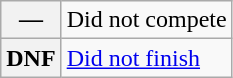<table class="wikitable">
<tr>
<th scope="row">—</th>
<td>Did not compete</td>
</tr>
<tr>
<th scope="row">DNF</th>
<td><a href='#'>Did not finish</a></td>
</tr>
</table>
